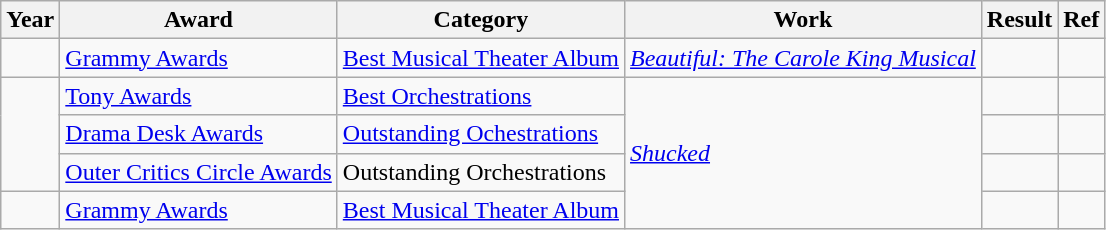<table class="wikitable">
<tr>
<th>Year</th>
<th>Award</th>
<th>Category</th>
<th>Work</th>
<th>Result</th>
<th>Ref</th>
</tr>
<tr>
<td></td>
<td><a href='#'>Grammy Awards</a></td>
<td><a href='#'>Best Musical Theater Album</a></td>
<td><em><a href='#'>Beautiful: The Carole King Musical</a></em></td>
<td></td>
<td></td>
</tr>
<tr>
<td rowspan=3></td>
<td><a href='#'>Tony Awards</a></td>
<td><a href='#'>Best Orchestrations</a></td>
<td rowspan=4><em><a href='#'>Shucked</a></em></td>
<td></td>
<td></td>
</tr>
<tr>
<td><a href='#'>Drama Desk Awards</a></td>
<td><a href='#'>Outstanding Ochestrations</a></td>
<td></td>
<td></td>
</tr>
<tr>
<td><a href='#'>Outer Critics Circle Awards</a></td>
<td>Outstanding Orchestrations</td>
<td></td>
<td></td>
</tr>
<tr>
<td></td>
<td><a href='#'>Grammy Awards</a></td>
<td><a href='#'>Best Musical Theater Album</a></td>
<td></td>
<td></td>
</tr>
</table>
